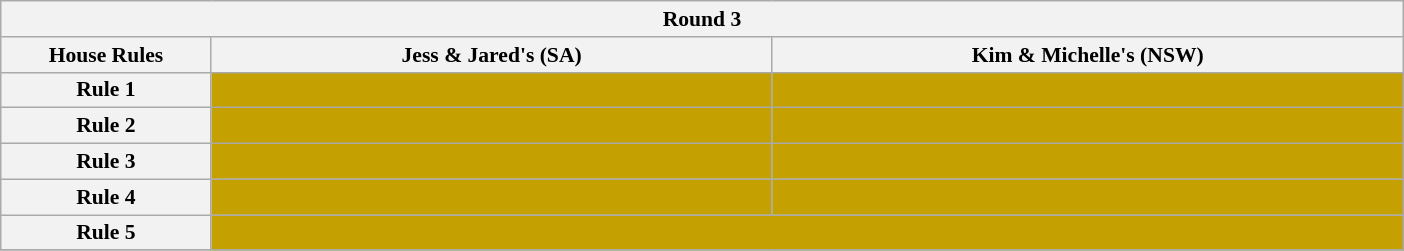<table class="wikitable plainrowheaders" style="text-align:center; font-size:90%; width:65em;">
<tr>
<th colspan="3" >Round 3</th>
</tr>
<tr>
<th style="width:15%;">House Rules</th>
<th style="width:40%;">Jess & Jared's (SA)</th>
<th>Kim & Michelle's (NSW)</th>
</tr>
<tr>
<th>Rule 1</th>
<td style="background:#C4A000"></td>
<td style="background:#C4A000"></td>
</tr>
<tr>
<th>Rule 2</th>
<td style="background:#C4A000"></td>
<td style="background:#C4A000"></td>
</tr>
<tr>
<th>Rule 3</th>
<td style="background:#C4A000"></td>
<td style="background:#C4A000"></td>
</tr>
<tr>
<th>Rule 4</th>
<td style="background:#C4A000"></td>
<td style="background:#C4A000"></td>
</tr>
<tr>
<th>Rule 5</th>
<td colspan="2" style="background:#C4A000"></td>
</tr>
<tr>
</tr>
</table>
